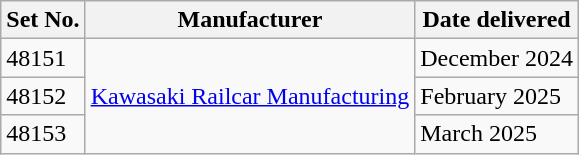<table class="wikitable">
<tr>
<th>Set No.</th>
<th>Manufacturer</th>
<th>Date delivered</th>
</tr>
<tr>
<td>48151</td>
<td rowspan="3"><a href='#'>Kawasaki Railcar Manufacturing</a></td>
<td>December 2024</td>
</tr>
<tr>
<td>48152</td>
<td>February 2025</td>
</tr>
<tr>
<td>48153</td>
<td>March 2025</td>
</tr>
</table>
